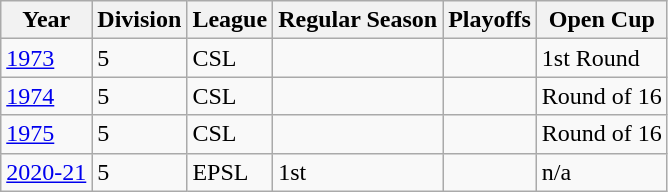<table class="wikitable">
<tr>
<th>Year</th>
<th>Division</th>
<th>League</th>
<th>Regular Season</th>
<th>Playoffs</th>
<th>Open Cup</th>
</tr>
<tr>
<td><a href='#'>1973</a></td>
<td>5</td>
<td>CSL</td>
<td></td>
<td></td>
<td>1st Round</td>
</tr>
<tr>
<td><a href='#'>1974</a></td>
<td>5</td>
<td>CSL</td>
<td></td>
<td></td>
<td>Round of 16</td>
</tr>
<tr>
<td><a href='#'>1975</a></td>
<td>5</td>
<td>CSL</td>
<td></td>
<td></td>
<td>Round of 16</td>
</tr>
<tr>
<td><a href='#'>2020-21</a></td>
<td>5</td>
<td>EPSL</td>
<td>1st</td>
<td></td>
<td>n/a</td>
</tr>
</table>
